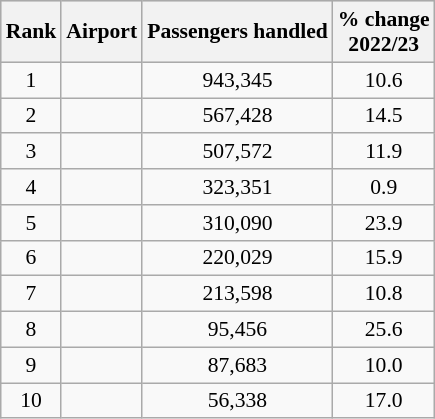<table class="wikitable sortable" style="font-size: 90%" width= align=>
<tr style="background:lightgrey;">
<th>Rank</th>
<th>Airport</th>
<th>Passengers handled</th>
<th>% change<br>2022/23</th>
</tr>
<tr>
<td align=center>1</td>
<td></td>
<td align=center>943,345</td>
<td align=center> 10.6</td>
</tr>
<tr>
<td align=center>2</td>
<td></td>
<td align=center>567,428</td>
<td align=center> 14.5</td>
</tr>
<tr>
<td align=center>3</td>
<td></td>
<td align=center>507,572</td>
<td align=center> 11.9</td>
</tr>
<tr>
<td align=center>4</td>
<td></td>
<td align=center>323,351</td>
<td align=center> 0.9</td>
</tr>
<tr>
<td align=center>5</td>
<td></td>
<td align=center>310,090</td>
<td align=center> 23.9</td>
</tr>
<tr>
<td align=center>6</td>
<td></td>
<td align=center>220,029</td>
<td align=center> 15.9</td>
</tr>
<tr>
<td align=center>7</td>
<td></td>
<td align=center>213,598</td>
<td align=center> 10.8</td>
</tr>
<tr>
<td align=center>8</td>
<td></td>
<td align=center>95,456</td>
<td align=center> 25.6</td>
</tr>
<tr>
<td align=center>9</td>
<td></td>
<td align=center>87,683</td>
<td align=center> 10.0</td>
</tr>
<tr>
<td align=center>10</td>
<td></td>
<td align=center>56,338</td>
<td align=center> 17.0</td>
</tr>
</table>
